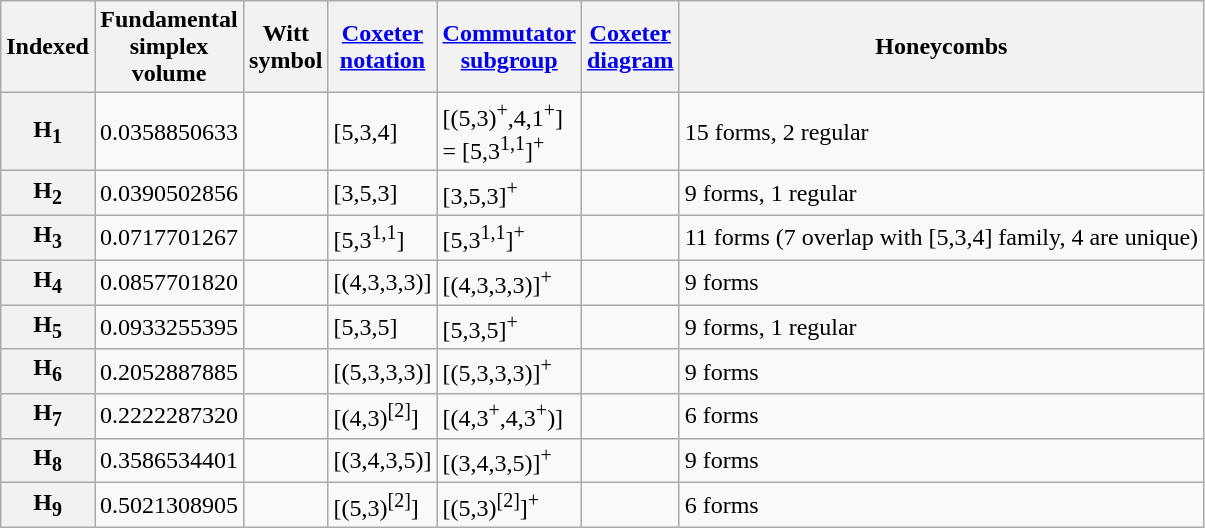<table class=wikitable>
<tr>
<th>Indexed</th>
<th>Fundamental<br>simplex<br>volume</th>
<th>Witt<br>symbol</th>
<th><a href='#'>Coxeter<br>notation</a></th>
<th><a href='#'>Commutator<br>subgroup</a></th>
<th><a href='#'>Coxeter<br>diagram</a></th>
<th>Honeycombs</th>
</tr>
<tr>
<th>H<sub>1</sub></th>
<td>0.0358850633</td>
<td></td>
<td>[5,3,4]</td>
<td>[(5,3)<sup>+</sup>,4,1<sup>+</sup>]<br>= [5,3<sup>1,1</sup>]<sup>+</sup></td>
<td></td>
<td>15 forms, 2 regular</td>
</tr>
<tr>
<th>H<sub>2</sub></th>
<td>0.0390502856</td>
<td></td>
<td>[3,5,3]</td>
<td>[3,5,3]<sup>+</sup></td>
<td></td>
<td>9 forms, 1 regular</td>
</tr>
<tr>
<th>H<sub>3</sub></th>
<td>0.0717701267</td>
<td></td>
<td>[5,3<sup>1,1</sup>]</td>
<td>[5,3<sup>1,1</sup>]<sup>+</sup></td>
<td></td>
<td>11 forms (7 overlap with [5,3,4] family, 4 are unique)</td>
</tr>
<tr>
<th>H<sub>4</sub></th>
<td>0.0857701820</td>
<td></td>
<td>[(4,3,3,3)]</td>
<td>[(4,3,3,3)]<sup>+</sup></td>
<td></td>
<td>9 forms</td>
</tr>
<tr>
<th>H<sub>5</sub></th>
<td>0.0933255395</td>
<td></td>
<td>[5,3,5]</td>
<td>[5,3,5]<sup>+</sup></td>
<td></td>
<td>9 forms, 1 regular</td>
</tr>
<tr>
<th>H<sub>6</sub></th>
<td>0.2052887885</td>
<td></td>
<td>[(5,3,3,3)]</td>
<td>[(5,3,3,3)]<sup>+</sup></td>
<td></td>
<td>9 forms</td>
</tr>
<tr>
<th>H<sub>7</sub></th>
<td>0.2222287320</td>
<td></td>
<td>[(4,3)<sup>[2]</sup>]</td>
<td>[(4,3<sup>+</sup>,4,3<sup>+</sup>)]</td>
<td></td>
<td>6 forms</td>
</tr>
<tr>
<th>H<sub>8</sub></th>
<td>0.3586534401</td>
<td></td>
<td>[(3,4,3,5)]</td>
<td>[(3,4,3,5)]<sup>+</sup></td>
<td></td>
<td>9 forms</td>
</tr>
<tr>
<th>H<sub>9</sub></th>
<td>0.5021308905</td>
<td></td>
<td>[(5,3)<sup>[2]</sup>]</td>
<td>[(5,3)<sup>[2]</sup>]<sup>+</sup></td>
<td></td>
<td>6 forms</td>
</tr>
</table>
